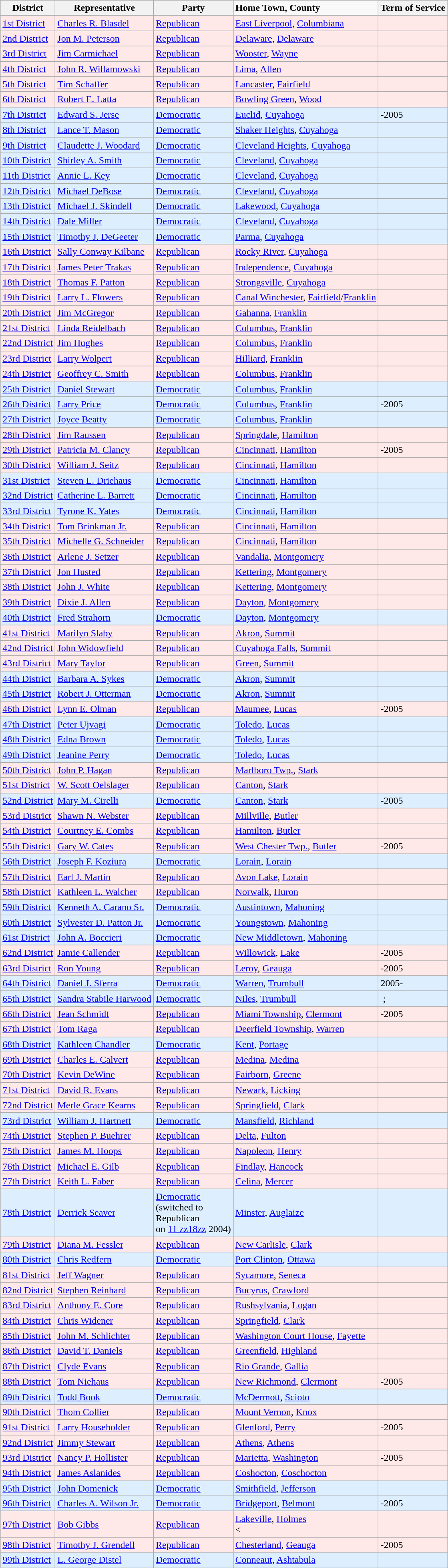<table class="wikitable">
<tr ---->
<th>District</th>
<th>Representative</th>
<th>Party</th>
<td><strong>Home Town, County</strong></td>
<th>Term of Service</th>
</tr>
<tr ---- bgcolor="#FFE8E8">
<td><a href='#'>1st District</a></td>
<td><a href='#'>Charles R. Blasdel</a></td>
<td><a href='#'>Republican</a></td>
<td><a href='#'>East Liverpool</a>, <a href='#'>Columbiana</a></td>
<td> </td>
</tr>
<tr ---- bgcolor="#FFE8E8">
<td><a href='#'>2nd District</a></td>
<td><a href='#'>Jon M. Peterson</a></td>
<td><a href='#'>Republican</a></td>
<td><a href='#'>Delaware</a>, <a href='#'>Delaware</a></td>
<td> </td>
</tr>
<tr ---- bgcolor="#FFE8E8">
<td><a href='#'>3rd District</a></td>
<td><a href='#'>Jim Carmichael</a></td>
<td><a href='#'>Republican</a></td>
<td><a href='#'>Wooster</a>, <a href='#'>Wayne</a></td>
<td> </td>
</tr>
<tr ---- bgcolor="#FFE8E8">
<td><a href='#'>4th District</a></td>
<td><a href='#'>John R. Willamowski</a></td>
<td><a href='#'>Republican</a></td>
<td><a href='#'>Lima</a>, <a href='#'>Allen</a></td>
<td> </td>
</tr>
<tr ---- bgcolor="#FFE8E8">
<td><a href='#'>5th District</a></td>
<td><a href='#'>Tim Schaffer</a></td>
<td><a href='#'>Republican</a></td>
<td><a href='#'>Lancaster</a>, <a href='#'>Fairfield</a></td>
<td> </td>
</tr>
<tr ---- bgcolor="#FFE8E8">
<td><a href='#'>6th District</a></td>
<td><a href='#'>Robert E. Latta</a></td>
<td><a href='#'>Republican</a></td>
<td><a href='#'>Bowling Green</a>, <a href='#'>Wood</a></td>
<td> </td>
</tr>
<tr ---- bgcolor="#DDEEFF">
<td><a href='#'>7th District</a></td>
<td><a href='#'>Edward S. Jerse</a></td>
<td><a href='#'>Democratic</a></td>
<td><a href='#'>Euclid</a>, <a href='#'>Cuyahoga</a></td>
<td>-2005</td>
</tr>
<tr ---- bgcolor="#DDEEFF">
<td><a href='#'>8th District</a></td>
<td><a href='#'>Lance T. Mason</a></td>
<td><a href='#'>Democratic</a></td>
<td><a href='#'>Shaker Heights</a>, <a href='#'>Cuyahoga</a></td>
<td> </td>
</tr>
<tr ---- bgcolor="#DDEEFF">
<td><a href='#'>9th District</a></td>
<td><a href='#'>Claudette J. Woodard</a></td>
<td><a href='#'>Democratic</a></td>
<td><a href='#'>Cleveland Heights</a>, <a href='#'>Cuyahoga</a></td>
<td> </td>
</tr>
<tr ---- bgcolor="#DDEEFF">
<td><a href='#'>10th District</a></td>
<td><a href='#'>Shirley A. Smith</a></td>
<td><a href='#'>Democratic</a></td>
<td><a href='#'>Cleveland</a>, <a href='#'>Cuyahoga</a></td>
<td> </td>
</tr>
<tr ---- bgcolor="#DDEEFF">
<td><a href='#'>11th District</a></td>
<td><a href='#'>Annie L. Key</a></td>
<td><a href='#'>Democratic</a></td>
<td><a href='#'>Cleveland</a>, <a href='#'>Cuyahoga</a></td>
<td> </td>
</tr>
<tr ---- bgcolor="#DDEEFF">
<td><a href='#'>12th District</a></td>
<td><a href='#'>Michael DeBose</a></td>
<td><a href='#'>Democratic</a></td>
<td><a href='#'>Cleveland</a>, <a href='#'>Cuyahoga</a></td>
<td> </td>
</tr>
<tr ---- bgcolor="#DDEEFF">
<td><a href='#'>13th District</a></td>
<td><a href='#'>Michael J. Skindell</a></td>
<td><a href='#'>Democratic</a></td>
<td><a href='#'>Lakewood</a>, <a href='#'>Cuyahoga</a></td>
<td> </td>
</tr>
<tr ---- bgcolor="#DDEEFF">
<td><a href='#'>14th District</a></td>
<td><a href='#'>Dale Miller</a></td>
<td><a href='#'>Democratic</a></td>
<td><a href='#'>Cleveland</a>, <a href='#'>Cuyahoga</a></td>
<td> </td>
</tr>
<tr ---- bgcolor="#DDEEFF">
<td><a href='#'>15th District</a></td>
<td><a href='#'>Timothy J. DeGeeter</a></td>
<td><a href='#'>Democratic</a></td>
<td><a href='#'>Parma</a>, <a href='#'>Cuyahoga</a></td>
<td> </td>
</tr>
<tr ---- bgcolor="#FFE8E8">
<td><a href='#'>16th District</a></td>
<td><a href='#'>Sally Conway Kilbane</a></td>
<td><a href='#'>Republican</a></td>
<td><a href='#'>Rocky River</a>, <a href='#'>Cuyahoga</a></td>
<td> </td>
</tr>
<tr ---- bgcolor="#FFE8E8">
<td><a href='#'>17th District</a></td>
<td><a href='#'>James Peter Trakas</a></td>
<td><a href='#'>Republican</a></td>
<td><a href='#'>Independence</a>, <a href='#'>Cuyahoga</a></td>
<td> </td>
</tr>
<tr ---- bgcolor="#FFE8E8">
<td><a href='#'>18th District</a></td>
<td><a href='#'>Thomas F. Patton</a></td>
<td><a href='#'>Republican</a></td>
<td><a href='#'>Strongsville</a>, <a href='#'>Cuyahoga</a></td>
<td> </td>
</tr>
<tr ---- bgcolor="#FFE8E8">
<td><a href='#'>19th District</a></td>
<td><a href='#'>Larry L. Flowers</a></td>
<td><a href='#'>Republican</a></td>
<td><a href='#'>Canal Winchester</a>, <a href='#'>Fairfield</a>/<a href='#'>Franklin</a></td>
<td> </td>
</tr>
<tr ---- bgcolor="#FFE8E8">
<td><a href='#'>20th District</a></td>
<td><a href='#'>Jim McGregor</a></td>
<td><a href='#'>Republican</a></td>
<td><a href='#'>Gahanna</a>, <a href='#'>Franklin</a></td>
<td> </td>
</tr>
<tr ---- bgcolor="#FFE8E8">
<td><a href='#'>21st District</a></td>
<td><a href='#'>Linda Reidelbach</a></td>
<td><a href='#'>Republican</a></td>
<td><a href='#'>Columbus</a>, <a href='#'>Franklin</a></td>
<td> </td>
</tr>
<tr ---- bgcolor="#FFE8E8">
<td><a href='#'>22nd District</a></td>
<td><a href='#'>Jim Hughes</a></td>
<td><a href='#'>Republican</a></td>
<td><a href='#'>Columbus</a>, <a href='#'>Franklin</a></td>
<td> </td>
</tr>
<tr ---- bgcolor="#FFE8E8">
<td><a href='#'>23rd District</a></td>
<td><a href='#'>Larry Wolpert</a></td>
<td><a href='#'>Republican</a></td>
<td><a href='#'>Hilliard</a>, <a href='#'>Franklin</a></td>
<td> </td>
</tr>
<tr ---- bgcolor="#FFE8E8">
<td><a href='#'>24th District</a></td>
<td><a href='#'>Geoffrey C. Smith</a></td>
<td><a href='#'>Republican</a></td>
<td><a href='#'>Columbus</a>, <a href='#'>Franklin</a></td>
<td> </td>
</tr>
<tr ---- bgcolor="#DDEEFF">
<td><a href='#'>25th District</a></td>
<td><a href='#'>Daniel Stewart</a></td>
<td><a href='#'>Democratic</a></td>
<td><a href='#'>Columbus</a>, <a href='#'>Franklin</a></td>
<td> </td>
</tr>
<tr ---- bgcolor="#DDEEFF">
<td><a href='#'>26th District</a></td>
<td><a href='#'>Larry Price</a></td>
<td><a href='#'>Democratic</a></td>
<td><a href='#'>Columbus</a>, <a href='#'>Franklin</a></td>
<td>-2005</td>
</tr>
<tr ---- bgcolor="#DDEEFF">
<td><a href='#'>27th District</a></td>
<td><a href='#'>Joyce Beatty</a></td>
<td><a href='#'>Democratic</a></td>
<td><a href='#'>Columbus</a>, <a href='#'>Franklin</a></td>
<td> </td>
</tr>
<tr ---- bgcolor="#FFE8E8">
<td><a href='#'>28th District</a></td>
<td><a href='#'>Jim Raussen</a></td>
<td><a href='#'>Republican</a></td>
<td><a href='#'>Springdale</a>, <a href='#'>Hamilton</a></td>
<td> </td>
</tr>
<tr ---- bgcolor="#FFE8E8">
<td><a href='#'>29th District</a></td>
<td><a href='#'>Patricia M. Clancy</a></td>
<td><a href='#'>Republican</a></td>
<td><a href='#'>Cincinnati</a>, <a href='#'>Hamilton</a></td>
<td>-2005</td>
</tr>
<tr ---- bgcolor="#FFE8E8">
<td><a href='#'>30th District</a></td>
<td><a href='#'>William J. Seitz</a></td>
<td><a href='#'>Republican</a></td>
<td><a href='#'>Cincinnati</a>, <a href='#'>Hamilton</a></td>
<td> </td>
</tr>
<tr ---- bgcolor="#DDEEFF">
<td><a href='#'>31st District</a></td>
<td><a href='#'>Steven L. Driehaus</a></td>
<td><a href='#'>Democratic</a></td>
<td><a href='#'>Cincinnati</a>, <a href='#'>Hamilton</a></td>
<td> </td>
</tr>
<tr ---- bgcolor="#DDEEFF">
<td><a href='#'>32nd District</a></td>
<td><a href='#'>Catherine L. Barrett</a></td>
<td><a href='#'>Democratic</a></td>
<td><a href='#'>Cincinnati</a>, <a href='#'>Hamilton</a></td>
<td> </td>
</tr>
<tr ---- bgcolor="#DDEEFF">
<td><a href='#'>33rd District</a></td>
<td><a href='#'>Tyrone K. Yates</a></td>
<td><a href='#'>Democratic</a></td>
<td><a href='#'>Cincinnati</a>, <a href='#'>Hamilton</a></td>
<td> </td>
</tr>
<tr ---- bgcolor="#FFE8E8">
<td><a href='#'>34th District</a></td>
<td><a href='#'>Tom Brinkman Jr.</a></td>
<td><a href='#'>Republican</a></td>
<td><a href='#'>Cincinnati</a>, <a href='#'>Hamilton</a></td>
<td> </td>
</tr>
<tr ---- bgcolor="#FFE8E8">
<td><a href='#'>35th District</a></td>
<td><a href='#'>Michelle G. Schneider</a></td>
<td><a href='#'>Republican</a></td>
<td><a href='#'>Cincinnati</a>, <a href='#'>Hamilton</a></td>
<td> </td>
</tr>
<tr ---- bgcolor="#FFE8E8">
<td><a href='#'>36th District</a></td>
<td><a href='#'>Arlene J. Setzer</a></td>
<td><a href='#'>Republican</a></td>
<td><a href='#'>Vandalia</a>, <a href='#'>Montgomery</a></td>
<td> </td>
</tr>
<tr ---- bgcolor="#FFE8E8">
<td><a href='#'>37th District</a></td>
<td><a href='#'>Jon Husted</a></td>
<td><a href='#'>Republican</a></td>
<td><a href='#'>Kettering</a>, <a href='#'>Montgomery</a></td>
<td> </td>
</tr>
<tr ---- bgcolor="#FFE8E8">
<td><a href='#'>38th District</a></td>
<td><a href='#'>John J. White</a></td>
<td><a href='#'>Republican</a></td>
<td><a href='#'>Kettering</a>, <a href='#'>Montgomery</a></td>
<td> </td>
</tr>
<tr ---- bgcolor="#FFE8E8">
<td><a href='#'>39th District</a></td>
<td><a href='#'>Dixie J. Allen</a></td>
<td><a href='#'>Republican</a></td>
<td><a href='#'>Dayton</a>, <a href='#'>Montgomery</a></td>
<td> </td>
</tr>
<tr ---- bgcolor="#DDEEFF">
<td><a href='#'>40th District</a></td>
<td><a href='#'>Fred Strahorn</a></td>
<td><a href='#'>Democratic</a></td>
<td><a href='#'>Dayton</a>, <a href='#'>Montgomery</a></td>
<td> </td>
</tr>
<tr ---- bgcolor="#FFE8E8">
<td><a href='#'>41st District</a></td>
<td><a href='#'>Marilyn Slaby</a></td>
<td><a href='#'>Republican</a></td>
<td><a href='#'>Akron</a>, <a href='#'>Summit</a></td>
<td> </td>
</tr>
<tr ---- bgcolor="#FFE8E8">
<td><a href='#'>42nd District</a></td>
<td><a href='#'>John Widowfield</a></td>
<td><a href='#'>Republican</a></td>
<td><a href='#'>Cuyahoga Falls</a>, <a href='#'>Summit</a></td>
<td> </td>
</tr>
<tr ---- bgcolor="#FFE8E8">
<td><a href='#'>43rd District</a></td>
<td><a href='#'>Mary Taylor</a></td>
<td><a href='#'>Republican</a></td>
<td><a href='#'>Green</a>, <a href='#'>Summit</a></td>
<td> </td>
</tr>
<tr ---- bgcolor="#DDEEFF">
<td><a href='#'>44th District</a></td>
<td><a href='#'>Barbara A. Sykes</a></td>
<td><a href='#'>Democratic</a></td>
<td><a href='#'>Akron</a>, <a href='#'>Summit</a></td>
<td> </td>
</tr>
<tr ---- bgcolor="#DDEEFF">
<td><a href='#'>45th District</a></td>
<td><a href='#'>Robert J. Otterman</a></td>
<td><a href='#'>Democratic</a></td>
<td><a href='#'>Akron</a>, <a href='#'>Summit</a></td>
<td> </td>
</tr>
<tr ---- bgcolor="#FFE8E8">
<td><a href='#'>46th District</a></td>
<td><a href='#'>Lynn E. Olman</a></td>
<td><a href='#'>Republican</a></td>
<td><a href='#'>Maumee</a>, <a href='#'>Lucas</a></td>
<td>-2005</td>
</tr>
<tr ---- bgcolor="#DDEEFF">
<td><a href='#'>47th District</a></td>
<td><a href='#'>Peter Ujvagi</a></td>
<td><a href='#'>Democratic</a></td>
<td><a href='#'>Toledo</a>, <a href='#'>Lucas</a></td>
<td> </td>
</tr>
<tr ---- bgcolor="#DDEEFF">
<td><a href='#'>48th District</a></td>
<td><a href='#'>Edna Brown</a></td>
<td><a href='#'>Democratic</a></td>
<td><a href='#'>Toledo</a>, <a href='#'>Lucas</a></td>
<td> </td>
</tr>
<tr ---- bgcolor="#DDEEFF">
<td><a href='#'>49th District</a></td>
<td><a href='#'>Jeanine Perry</a></td>
<td><a href='#'>Democratic</a></td>
<td><a href='#'>Toledo</a>, <a href='#'>Lucas</a></td>
<td> </td>
</tr>
<tr ---- bgcolor="#FFE8E8">
<td><a href='#'>50th District</a></td>
<td><a href='#'>John P. Hagan</a></td>
<td><a href='#'>Republican</a></td>
<td><a href='#'>Marlboro Twp.</a>, <a href='#'>Stark</a></td>
<td> </td>
</tr>
<tr ---- bgcolor="#FFE8E8">
<td><a href='#'>51st District</a></td>
<td><a href='#'>W. Scott Oelslager</a></td>
<td><a href='#'>Republican</a></td>
<td><a href='#'>Canton</a>, <a href='#'>Stark</a></td>
<td> </td>
</tr>
<tr ---- bgcolor="#DDEEFF">
<td><a href='#'>52nd District</a></td>
<td><a href='#'>Mary M. Cirelli</a></td>
<td><a href='#'>Democratic</a></td>
<td><a href='#'>Canton</a>, <a href='#'>Stark</a></td>
<td>-2005</td>
</tr>
<tr ---- bgcolor="#FFE8E8">
<td><a href='#'>53rd District</a></td>
<td><a href='#'>Shawn N. Webster</a></td>
<td><a href='#'>Republican</a></td>
<td><a href='#'>Millville</a>, <a href='#'>Butler</a></td>
<td> </td>
</tr>
<tr ---- bgcolor="#FFE8E8">
<td><a href='#'>54th District</a></td>
<td><a href='#'>Courtney E. Combs</a></td>
<td><a href='#'>Republican</a></td>
<td><a href='#'>Hamilton</a>, <a href='#'>Butler</a></td>
<td> </td>
</tr>
<tr ---- bgcolor="#FFE8E8">
<td><a href='#'>55th District</a></td>
<td><a href='#'>Gary W. Cates</a></td>
<td><a href='#'>Republican</a></td>
<td><a href='#'>West Chester Twp.</a>, <a href='#'>Butler</a></td>
<td>-2005</td>
</tr>
<tr ---- bgcolor="#DDEEFF">
<td><a href='#'>56th District</a></td>
<td><a href='#'>Joseph F. Koziura</a></td>
<td><a href='#'>Democratic</a></td>
<td><a href='#'>Lorain</a>, <a href='#'>Lorain</a></td>
<td> </td>
</tr>
<tr ---- bgcolor="#FFE8E8">
<td><a href='#'>57th District</a></td>
<td><a href='#'>Earl J. Martin</a></td>
<td><a href='#'>Republican</a></td>
<td><a href='#'>Avon Lake</a>, <a href='#'>Lorain</a></td>
<td> </td>
</tr>
<tr ---- bgcolor="#FFE8E8">
<td><a href='#'>58th District</a></td>
<td><a href='#'>Kathleen L. Walcher</a></td>
<td><a href='#'>Republican</a></td>
<td><a href='#'>Norwalk</a>, <a href='#'>Huron</a></td>
<td> </td>
</tr>
<tr ---- bgcolor="#DDEEFF">
<td><a href='#'>59th District</a></td>
<td><a href='#'>Kenneth A. Carano Sr.</a></td>
<td><a href='#'>Democratic</a></td>
<td><a href='#'>Austintown</a>, <a href='#'>Mahoning</a></td>
<td> </td>
</tr>
<tr ---- bgcolor="#DDEEFF">
<td><a href='#'>60th District</a></td>
<td><a href='#'>Sylvester D. Patton Jr.</a></td>
<td><a href='#'>Democratic</a></td>
<td><a href='#'>Youngstown</a>, <a href='#'>Mahoning</a></td>
<td> </td>
</tr>
<tr ---- bgcolor="#DDEEFF">
<td><a href='#'>61st District</a></td>
<td><a href='#'>John A. Boccieri</a></td>
<td><a href='#'>Democratic</a></td>
<td><a href='#'>New Middletown</a>, <a href='#'>Mahoning</a></td>
<td> </td>
</tr>
<tr ---- bgcolor="#FFE8E8">
<td><a href='#'>62nd District</a></td>
<td><a href='#'>Jamie Callender</a></td>
<td><a href='#'>Republican</a></td>
<td><a href='#'>Willowick</a>, <a href='#'>Lake</a></td>
<td>-2005</td>
</tr>
<tr ---- bgcolor="#FFE8E8">
<td><a href='#'>63rd District</a></td>
<td><a href='#'>Ron Young</a></td>
<td><a href='#'>Republican</a></td>
<td><a href='#'>Leroy</a>, <a href='#'>Geauga</a></td>
<td>-2005</td>
</tr>
<tr ---- bgcolor="#DDEEFF">
<td><a href='#'>64th District</a></td>
<td><a href='#'>Daniel J. Sferra</a></td>
<td><a href='#'>Democratic</a></td>
<td><a href='#'>Warren</a>, <a href='#'>Trumbull</a></td>
<td>2005-</td>
</tr>
<tr ---- bgcolor="#DDEEFF">
<td><a href='#'>65th District</a></td>
<td><a href='#'>Sandra Stabile Harwood</a></td>
<td><a href='#'>Democratic</a></td>
<td><a href='#'>Niles</a>, <a href='#'>Trumbull</a></td>
<td> ;</td>
</tr>
<tr ---- bgcolor="#FFE8E8">
<td><a href='#'>66th District</a></td>
<td><a href='#'>Jean Schmidt</a></td>
<td><a href='#'>Republican</a></td>
<td><a href='#'>Miami Township</a>, <a href='#'>Clermont</a></td>
<td>-2005</td>
</tr>
<tr ---- bgcolor="#FFE8E8">
<td><a href='#'>67th District</a></td>
<td><a href='#'>Tom Raga</a></td>
<td><a href='#'>Republican</a></td>
<td><a href='#'>Deerfield Township</a>, <a href='#'>Warren</a></td>
<td> </td>
</tr>
<tr ---- bgcolor="#DDEEFF">
<td><a href='#'>68th District</a></td>
<td><a href='#'>Kathleen Chandler</a></td>
<td><a href='#'>Democratic</a></td>
<td><a href='#'>Kent</a>, <a href='#'>Portage</a></td>
<td> </td>
</tr>
<tr ---- bgcolor="#FFE8E8">
<td><a href='#'>69th District</a></td>
<td><a href='#'>Charles E. Calvert</a></td>
<td><a href='#'>Republican</a></td>
<td><a href='#'>Medina</a>, <a href='#'>Medina</a></td>
<td> </td>
</tr>
<tr ---- bgcolor="#FFE8E8">
<td><a href='#'>70th District</a></td>
<td><a href='#'>Kevin DeWine</a></td>
<td><a href='#'>Republican</a></td>
<td><a href='#'>Fairborn</a>, <a href='#'>Greene</a></td>
<td> </td>
</tr>
<tr ---- bgcolor="#FFE8E8">
<td><a href='#'>71st District</a></td>
<td><a href='#'>David R. Evans</a></td>
<td><a href='#'>Republican</a></td>
<td><a href='#'>Newark</a>, <a href='#'>Licking</a></td>
<td> </td>
</tr>
<tr ---- bgcolor="#FFE8E8">
<td><a href='#'>72nd District</a></td>
<td><a href='#'>Merle Grace Kearns</a></td>
<td><a href='#'>Republican</a></td>
<td><a href='#'>Springfield</a>, <a href='#'>Clark</a></td>
<td> </td>
</tr>
<tr ---- bgcolor="#DDEEFF">
<td><a href='#'>73rd District</a></td>
<td><a href='#'>William J. Hartnett</a></td>
<td><a href='#'>Democratic</a></td>
<td><a href='#'>Mansfield</a>, <a href='#'>Richland</a></td>
<td> </td>
</tr>
<tr ---- bgcolor="#FFE8E8">
<td><a href='#'>74th District</a></td>
<td><a href='#'>Stephen P. Buehrer</a></td>
<td><a href='#'>Republican</a></td>
<td><a href='#'>Delta</a>, <a href='#'>Fulton</a></td>
<td> </td>
</tr>
<tr ---- bgcolor="#FFE8E8">
<td><a href='#'>75th District</a></td>
<td><a href='#'>James M. Hoops</a></td>
<td><a href='#'>Republican</a></td>
<td><a href='#'>Napoleon</a>, <a href='#'>Henry</a></td>
<td> </td>
</tr>
<tr ---- bgcolor="#FFE8E8">
<td><a href='#'>76th District</a></td>
<td><a href='#'>Michael E. Gilb</a></td>
<td><a href='#'>Republican</a></td>
<td><a href='#'>Findlay</a>, <a href='#'>Hancock</a></td>
<td> </td>
</tr>
<tr ---- bgcolor="#FFE8E8">
<td><a href='#'>77th District</a></td>
<td><a href='#'>Keith L. Faber</a></td>
<td><a href='#'>Republican</a></td>
<td><a href='#'>Celina</a>, <a href='#'>Mercer</a></td>
<td> </td>
</tr>
<tr ---- bgcolor="#DDEEFF">
<td><a href='#'>78th District</a></td>
<td><a href='#'>Derrick Seaver</a></td>
<td><a href='#'>Democratic</a><br>(switched to<br>Republican<br>on <a href='#'>11 zz18zz</a> 2004)</td>
<td><a href='#'>Minster</a>, <a href='#'>Auglaize</a></td>
<td> </td>
</tr>
<tr ---- bgcolor="#FFE8E8">
<td><a href='#'>79th District</a></td>
<td><a href='#'>Diana M. Fessler</a></td>
<td><a href='#'>Republican</a></td>
<td><a href='#'>New Carlisle</a>, <a href='#'>Clark</a></td>
<td> </td>
</tr>
<tr ---- bgcolor="#DDEEFF">
<td><a href='#'>80th District</a></td>
<td><a href='#'>Chris Redfern</a></td>
<td><a href='#'>Democratic</a></td>
<td><a href='#'>Port Clinton</a>, <a href='#'>Ottawa</a></td>
<td> </td>
</tr>
<tr ---- bgcolor="#FFE8E8">
<td><a href='#'>81st District</a></td>
<td><a href='#'>Jeff Wagner</a></td>
<td><a href='#'>Republican</a></td>
<td><a href='#'>Sycamore</a>, <a href='#'>Seneca</a></td>
<td> </td>
</tr>
<tr ---- bgcolor="#FFE8E8">
<td><a href='#'>82nd District</a></td>
<td><a href='#'>Stephen Reinhard</a></td>
<td><a href='#'>Republican</a></td>
<td><a href='#'>Bucyrus</a>, <a href='#'>Crawford</a></td>
<td> </td>
</tr>
<tr ---- bgcolor="#FFE8E8">
<td><a href='#'>83rd District</a></td>
<td><a href='#'>Anthony E. Core</a></td>
<td><a href='#'>Republican</a></td>
<td><a href='#'>Rushsylvania</a>, <a href='#'>Logan</a></td>
<td> </td>
</tr>
<tr ---- bgcolor="#FFE8E8">
<td><a href='#'>84th District</a></td>
<td><a href='#'>Chris Widener</a></td>
<td><a href='#'>Republican</a></td>
<td><a href='#'>Springfield</a>, <a href='#'>Clark</a></td>
<td> </td>
</tr>
<tr ---- bgcolor="#FFE8E8">
<td><a href='#'>85th District</a></td>
<td><a href='#'>John M. Schlichter</a></td>
<td><a href='#'>Republican</a></td>
<td><a href='#'>Washington Court House</a>, <a href='#'>Fayette</a></td>
<td> </td>
</tr>
<tr ---- bgcolor="#FFE8E8">
<td><a href='#'>86th District</a></td>
<td><a href='#'>David T. Daniels</a></td>
<td><a href='#'>Republican</a></td>
<td><a href='#'>Greenfield</a>, <a href='#'>Highland</a></td>
<td> </td>
</tr>
<tr ---- bgcolor="#FFE8E8">
<td><a href='#'>87th District</a></td>
<td><a href='#'>Clyde Evans</a></td>
<td><a href='#'>Republican</a></td>
<td><a href='#'>Rio Grande</a>, <a href='#'>Gallia</a></td>
<td> </td>
</tr>
<tr ---- bgcolor="#FFE8E8">
<td><a href='#'>88th District</a></td>
<td><a href='#'>Tom Niehaus</a></td>
<td><a href='#'>Republican</a></td>
<td><a href='#'>New Richmond</a>, <a href='#'>Clermont</a></td>
<td>-2005</td>
</tr>
<tr ---- bgcolor="#DDEEFF">
<td><a href='#'>89th District</a></td>
<td><a href='#'>Todd Book</a></td>
<td><a href='#'>Democratic</a></td>
<td><a href='#'>McDermott</a>, <a href='#'>Scioto</a></td>
<td> </td>
</tr>
<tr ---- bgcolor="#FFE8E8">
<td><a href='#'>90th District</a></td>
<td><a href='#'>Thom Collier</a></td>
<td><a href='#'>Republican</a></td>
<td><a href='#'>Mount Vernon</a>, <a href='#'>Knox</a></td>
<td> </td>
</tr>
<tr ---- bgcolor="#FFE8E8">
<td><a href='#'>91st District</a></td>
<td><a href='#'>Larry Householder</a></td>
<td><a href='#'>Republican</a></td>
<td><a href='#'>Glenford</a>, <a href='#'>Perry</a></td>
<td>-2005</td>
</tr>
<tr ---- bgcolor="#FFE8E8">
<td><a href='#'>92nd District</a></td>
<td><a href='#'>Jimmy Stewart</a></td>
<td><a href='#'>Republican</a></td>
<td><a href='#'>Athens</a>, <a href='#'>Athens</a></td>
<td> </td>
</tr>
<tr ---- bgcolor="#FFE8E8">
<td><a href='#'>93rd District</a></td>
<td><a href='#'>Nancy P. Hollister</a></td>
<td><a href='#'>Republican</a></td>
<td><a href='#'>Marietta</a>, <a href='#'>Washington</a></td>
<td>-2005</td>
</tr>
<tr ---- bgcolor="#FFE8E8">
<td><a href='#'>94th District</a></td>
<td><a href='#'>James Aslanides</a></td>
<td><a href='#'>Republican</a></td>
<td><a href='#'>Coshocton</a>, <a href='#'>Coschocton</a></td>
<td> </td>
</tr>
<tr ---- bgcolor="#DDEEFF">
<td><a href='#'>95th District</a></td>
<td><a href='#'>John Domenick</a></td>
<td><a href='#'>Democratic</a></td>
<td><a href='#'>Smithfield</a>, <a href='#'>Jefferson</a></td>
<td> </td>
</tr>
<tr ---- bgcolor="#DDEEFF">
<td><a href='#'>96th District</a></td>
<td><a href='#'>Charles A. Wilson Jr.</a></td>
<td><a href='#'>Democratic</a></td>
<td><a href='#'>Bridgeport</a>, <a href='#'>Belmont</a></td>
<td>-2005</td>
</tr>
<tr ---- bgcolor="#FFE8E8">
<td><a href='#'>97th District</a></td>
<td><a href='#'>Bob Gibbs</a></td>
<td><a href='#'>Republican</a></td>
<td><a href='#'>Lakeville</a>, <a href='#'>Holmes</a><br><</td>
<td> </td>
</tr>
<tr ---- bgcolor="#FFE8E8">
<td><a href='#'>98th District</a></td>
<td><a href='#'>Timothy J. Grendell</a></td>
<td><a href='#'>Republican</a></td>
<td><a href='#'>Chesterland</a>, <a href='#'>Geauga</a></td>
<td>-2005</td>
</tr>
<tr ---- bgcolor="#DDEEFF">
<td><a href='#'>99th District</a></td>
<td><a href='#'>L. George Distel</a></td>
<td><a href='#'>Democratic</a></td>
<td><a href='#'>Conneaut</a>, <a href='#'>Ashtabula</a></td>
<td> </td>
</tr>
</table>
